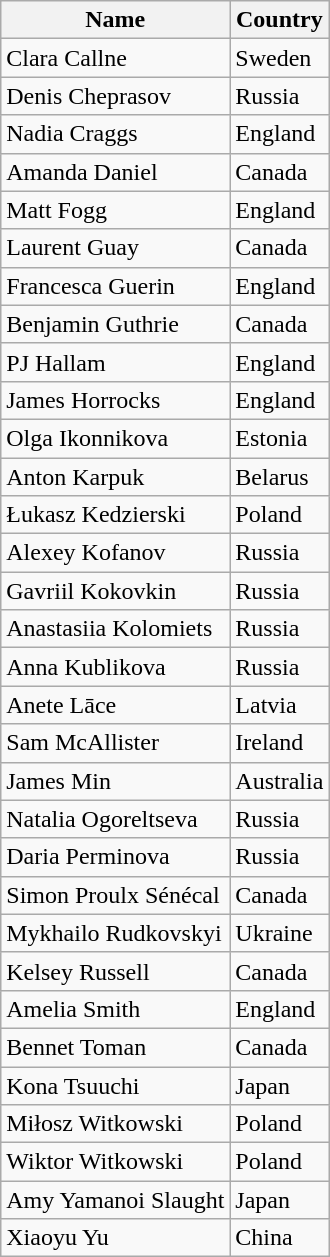<table class="wikitable">
<tr>
<th>Name</th>
<th>Country</th>
</tr>
<tr>
<td>Clara Callne</td>
<td>Sweden</td>
</tr>
<tr>
<td>Denis Cheprasov</td>
<td>Russia</td>
</tr>
<tr>
<td>Nadia Craggs</td>
<td>England</td>
</tr>
<tr>
<td>Amanda Daniel</td>
<td>Canada</td>
</tr>
<tr>
<td>Matt Fogg</td>
<td>England</td>
</tr>
<tr>
<td>Laurent Guay</td>
<td>Canada</td>
</tr>
<tr>
<td>Francesca Guerin</td>
<td>England</td>
</tr>
<tr>
<td>Benjamin Guthrie</td>
<td>Canada</td>
</tr>
<tr>
<td>PJ Hallam</td>
<td>England</td>
</tr>
<tr>
<td>James Horrocks</td>
<td>England</td>
</tr>
<tr>
<td>Olga Ikonnikova</td>
<td>Estonia</td>
</tr>
<tr>
<td>Anton Karpuk</td>
<td>Belarus</td>
</tr>
<tr>
<td>Łukasz Kedzierski</td>
<td>Poland</td>
</tr>
<tr>
<td>Alexey Kofanov</td>
<td>Russia</td>
</tr>
<tr>
<td>Gavriil Kokovkin</td>
<td>Russia</td>
</tr>
<tr>
<td>Anastasiia Kolomiets</td>
<td>Russia</td>
</tr>
<tr>
<td>Anna Kublikova</td>
<td>Russia</td>
</tr>
<tr>
<td>Anete Lāce</td>
<td>Latvia</td>
</tr>
<tr>
<td>Sam McAllister</td>
<td>Ireland</td>
</tr>
<tr>
<td>James Min</td>
<td>Australia</td>
</tr>
<tr>
<td>Natalia Ogoreltseva</td>
<td>Russia</td>
</tr>
<tr>
<td>Daria Perminova</td>
<td>Russia</td>
</tr>
<tr>
<td>Simon Proulx Sénécal</td>
<td>Canada</td>
</tr>
<tr>
<td>Mykhailo Rudkovskyi</td>
<td>Ukraine</td>
</tr>
<tr>
<td>Kelsey Russell</td>
<td>Canada</td>
</tr>
<tr>
<td>Amelia Smith</td>
<td>England</td>
</tr>
<tr>
<td>Bennet Toman</td>
<td>Canada</td>
</tr>
<tr>
<td>Kona Tsuuchi</td>
<td>Japan</td>
</tr>
<tr>
<td>Miłosz Witkowski</td>
<td>Poland</td>
</tr>
<tr>
<td>Wiktor Witkowski</td>
<td>Poland</td>
</tr>
<tr>
<td>Amy Yamanoi Slaught</td>
<td>Japan</td>
</tr>
<tr>
<td>Xiaoyu Yu</td>
<td>China</td>
</tr>
</table>
